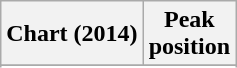<table class="wikitable sortable plainrowheaders">
<tr>
<th scope="col">Chart (2014)</th>
<th scope="col">Peak<br>position</th>
</tr>
<tr>
</tr>
<tr>
</tr>
<tr>
</tr>
<tr>
</tr>
</table>
